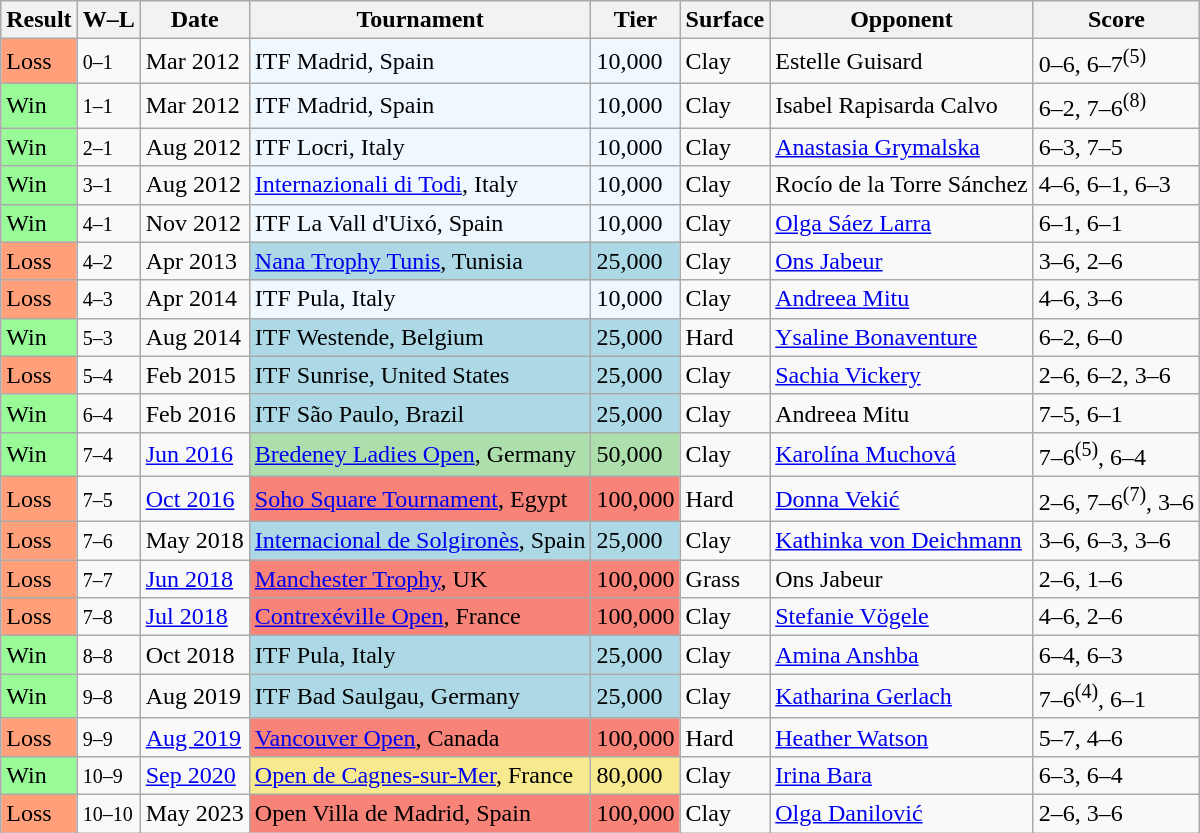<table class="sortable wikitable">
<tr>
<th>Result</th>
<th class=unsortable>W–L</th>
<th>Date</th>
<th>Tournament</th>
<th>Tier</th>
<th>Surface</th>
<th>Opponent</th>
<th class=unsortable>Score</th>
</tr>
<tr>
<td style=background:#ffa07a>Loss</td>
<td><small>0–1</small></td>
<td>Mar 2012</td>
<td style=background:#f0f8ff>ITF Madrid, Spain</td>
<td style=background:#f0f8ff>10,000</td>
<td>Clay</td>
<td> Estelle Guisard</td>
<td>0–6, 6–7<sup>(5)</sup></td>
</tr>
<tr>
<td style=background:#98fb98>Win</td>
<td><small>1–1</small></td>
<td>Mar 2012</td>
<td style=background:#f0f8ff>ITF Madrid, Spain</td>
<td style=background:#f0f8ff>10,000</td>
<td>Clay</td>
<td> Isabel Rapisarda Calvo</td>
<td>6–2, 7–6<sup>(8)</sup></td>
</tr>
<tr>
<td style=background:#98fb98>Win</td>
<td><small>2–1</small></td>
<td>Aug 2012</td>
<td style=background:#f0f8ff>ITF Locri, Italy</td>
<td style=background:#f0f8ff>10,000</td>
<td>Clay</td>
<td> <a href='#'>Anastasia Grymalska</a></td>
<td>6–3, 7–5</td>
</tr>
<tr>
<td style=background:#98fb98>Win</td>
<td><small>3–1</small></td>
<td>Aug 2012</td>
<td style=background:#f0f8ff><a href='#'>Internazionali di Todi</a>, Italy</td>
<td style=background:#f0f8ff>10,000</td>
<td>Clay</td>
<td> Rocío de la Torre Sánchez</td>
<td>4–6, 6–1, 6–3</td>
</tr>
<tr>
<td style=background:#98fb98>Win</td>
<td><small>4–1</small></td>
<td>Nov 2012</td>
<td style=background:#f0f8ff>ITF La Vall d'Uixó, Spain</td>
<td style=background:#f0f8ff>10,000</td>
<td>Clay</td>
<td> <a href='#'>Olga Sáez Larra</a></td>
<td>6–1, 6–1</td>
</tr>
<tr>
<td style=background:#ffa07a>Loss</td>
<td><small>4–2</small></td>
<td>Apr 2013</td>
<td style=background:lightblue><a href='#'>Nana Trophy Tunis</a>, Tunisia</td>
<td style=background:lightblue>25,000</td>
<td>Clay</td>
<td> <a href='#'>Ons Jabeur</a></td>
<td>3–6, 2–6</td>
</tr>
<tr>
<td style=background:#ffa07a>Loss</td>
<td><small>4–3</small></td>
<td>Apr 2014</td>
<td style=background:#f0f8ff>ITF Pula, Italy</td>
<td style=background:#f0f8ff>10,000</td>
<td>Clay</td>
<td> <a href='#'>Andreea Mitu</a></td>
<td>4–6, 3–6</td>
</tr>
<tr>
<td style=background:#98fb98>Win</td>
<td><small>5–3</small></td>
<td>Aug 2014</td>
<td style=background:lightblue>ITF Westende, Belgium</td>
<td style=background:lightblue>25,000</td>
<td>Hard</td>
<td> <a href='#'>Ysaline Bonaventure</a></td>
<td>6–2, 6–0</td>
</tr>
<tr>
<td style=background:#ffa07a>Loss</td>
<td><small>5–4</small></td>
<td>Feb 2015</td>
<td style=background:lightblue>ITF Sunrise, United States</td>
<td style=background:lightblue>25,000</td>
<td>Clay</td>
<td> <a href='#'>Sachia Vickery</a></td>
<td>2–6, 6–2, 3–6</td>
</tr>
<tr>
<td style=background:#98fb98>Win</td>
<td><small>6–4</small></td>
<td>Feb 2016</td>
<td style=background:lightblue>ITF São Paulo, Brazil</td>
<td style=background:lightblue>25,000</td>
<td>Clay</td>
<td> Andreea Mitu</td>
<td>7–5, 6–1</td>
</tr>
<tr>
<td style=background:#98fb98>Win</td>
<td><small>7–4</small></td>
<td><a href='#'>Jun 2016</a></td>
<td style="background:#addfad"><a href='#'>Bredeney Ladies Open</a>, Germany</td>
<td style="background:#addfad">50,000</td>
<td>Clay</td>
<td> <a href='#'>Karolína Muchová</a></td>
<td>7–6<sup>(5)</sup>, 6–4</td>
</tr>
<tr>
<td style=background:#ffa07a>Loss</td>
<td><small>7–5</small></td>
<td><a href='#'>Oct 2016</a></td>
<td style=background:#f88379><a href='#'>Soho Square Tournament</a>, Egypt</td>
<td style=background:#f88379>100,000</td>
<td>Hard</td>
<td> <a href='#'>Donna Vekić</a></td>
<td>2–6, 7–6<sup>(7)</sup>, 3–6</td>
</tr>
<tr>
<td style=background:#ffa07a>Loss</td>
<td><small>7–6</small></td>
<td>May 2018</td>
<td style=background:lightblue><a href='#'>Internacional de Solgironès</a>, Spain</td>
<td style=background:lightblue>25,000</td>
<td>Clay</td>
<td> <a href='#'>Kathinka von Deichmann</a></td>
<td>3–6, 6–3, 3–6</td>
</tr>
<tr>
<td style=background:#ffa07a>Loss</td>
<td><small>7–7</small></td>
<td><a href='#'>Jun 2018</a></td>
<td style=background:#f88379><a href='#'>Manchester Trophy</a>, UK</td>
<td style=background:#f88379>100,000</td>
<td>Grass</td>
<td> Ons Jabeur</td>
<td>2–6, 1–6</td>
</tr>
<tr>
<td style=background:#ffa07a>Loss</td>
<td><small>7–8</small></td>
<td><a href='#'>Jul 2018</a></td>
<td style=background:#f88379><a href='#'>Contrexéville Open</a>, France</td>
<td style=background:#f88379>100,000</td>
<td>Clay</td>
<td> <a href='#'>Stefanie Vögele</a></td>
<td>4–6, 2–6</td>
</tr>
<tr>
<td style=background:#98fb98>Win</td>
<td><small>8–8</small></td>
<td>Oct 2018</td>
<td style=background:lightblue>ITF Pula, Italy</td>
<td style=background:lightblue>25,000</td>
<td>Clay</td>
<td> <a href='#'>Amina Anshba</a></td>
<td>6–4, 6–3</td>
</tr>
<tr>
<td style=background:#98fb98>Win</td>
<td><small>9–8</small></td>
<td>Aug 2019</td>
<td style=background:lightblue>ITF Bad Saulgau, Germany</td>
<td style=background:lightblue>25,000</td>
<td>Clay</td>
<td> <a href='#'>Katharina Gerlach</a></td>
<td>7–6<sup>(4)</sup>, 6–1</td>
</tr>
<tr>
<td style=background:#ffa07a>Loss</td>
<td><small>9–9</small></td>
<td><a href='#'>Aug 2019</a></td>
<td style=background:#f88379><a href='#'>Vancouver Open</a>, Canada</td>
<td style=background:#f88379>100,000</td>
<td>Hard</td>
<td> <a href='#'>Heather Watson</a></td>
<td>5–7, 4–6</td>
</tr>
<tr>
<td style=background:#98fb98>Win</td>
<td><small>10–9</small></td>
<td><a href='#'>Sep 2020</a></td>
<td style=background:#f7e98e><a href='#'>Open de Cagnes-sur-Mer</a>, France</td>
<td style=background:#f7e98e>80,000</td>
<td>Clay</td>
<td> <a href='#'>Irina Bara</a></td>
<td>6–3, 6–4</td>
</tr>
<tr>
<td style=background:#ffa07a>Loss</td>
<td><small>10–10</small></td>
<td>May 2023</td>
<td style=background:#f88379>Open Villa de Madrid, Spain</td>
<td style=background:#f88379>100,000</td>
<td>Clay</td>
<td> <a href='#'>Olga Danilović</a></td>
<td>2–6, 3–6</td>
</tr>
</table>
